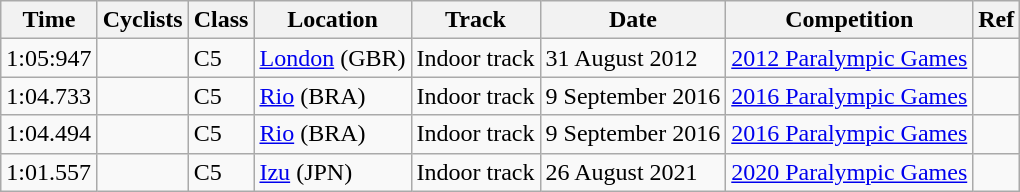<table class="wikitable">
<tr align="left">
<th>Time</th>
<th>Cyclists</th>
<th>Class</th>
<th>Location</th>
<th>Track</th>
<th>Date</th>
<th>Competition</th>
<th>Ref</th>
</tr>
<tr>
<td>1:05:947</td>
<td></td>
<td>C5</td>
<td><a href='#'>London</a> (GBR)</td>
<td>Indoor track</td>
<td>31 August 2012</td>
<td><a href='#'>2012 Paralympic Games</a></td>
<td></td>
</tr>
<tr>
<td>1:04.733</td>
<td></td>
<td>C5</td>
<td><a href='#'>Rio</a> (BRA)</td>
<td>Indoor track</td>
<td>9 September 2016</td>
<td><a href='#'>2016 Paralympic Games</a></td>
<td></td>
</tr>
<tr>
<td>1:04.494</td>
<td></td>
<td>C5</td>
<td><a href='#'>Rio</a> (BRA)</td>
<td>Indoor track</td>
<td>9 September 2016</td>
<td><a href='#'>2016 Paralympic Games</a></td>
<td></td>
</tr>
<tr>
<td>1:01.557</td>
<td></td>
<td>C5</td>
<td><a href='#'>Izu</a> (JPN)</td>
<td>Indoor track</td>
<td>26 August 2021</td>
<td><a href='#'>2020 Paralympic Games</a></td>
<td></td>
</tr>
</table>
